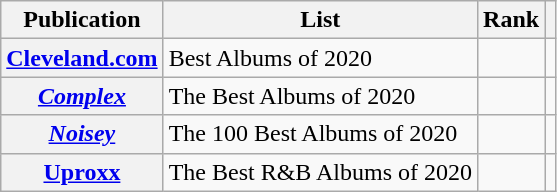<table class="wikitable sortable plainrowheaders" style="border:none; margin:0;">
<tr>
<th scope="col">Publication</th>
<th scope="col" class="unsortable">List</th>
<th scope="col" data-sort-type="number">Rank</th>
<th scope="col" class="unsortable"></th>
</tr>
<tr>
<th scope="row"><a href='#'>Cleveland.com</a></th>
<td>Best Albums of 2020</td>
<td></td>
<td></td>
</tr>
<tr>
<th scope="row"><em><a href='#'>Complex</a></em></th>
<td>The Best Albums of 2020</td>
<td></td>
<td></td>
</tr>
<tr>
<th scope="row"><em><a href='#'>Noisey</a></em></th>
<td>The 100 Best Albums of 2020</td>
<td></td>
<td></td>
</tr>
<tr>
<th scope="row"><a href='#'>Uproxx</a></th>
<td>The Best R&B Albums of 2020</td>
<td></td>
<td></td>
</tr>
</table>
